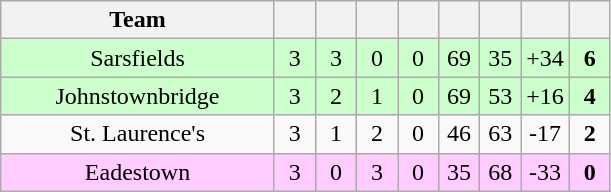<table class="wikitable" style="text-align:center">
<tr>
<th style="width:175px;">Team</th>
<th width="20"></th>
<th width="20"></th>
<th width="20"></th>
<th width="20"></th>
<th width="20"></th>
<th width="20"></th>
<th width="20"></th>
<th width="20"></th>
</tr>
<tr style="background:#cfc;">
<td>Sarsfields</td>
<td>3</td>
<td>3</td>
<td>0</td>
<td>0</td>
<td>69</td>
<td>35</td>
<td>+34</td>
<td><strong>6</strong></td>
</tr>
<tr style="background:#cfc;">
<td>Johnstownbridge</td>
<td>3</td>
<td>2</td>
<td>1</td>
<td>0</td>
<td>69</td>
<td>53</td>
<td>+16</td>
<td><strong>4</strong></td>
</tr>
<tr>
<td>St. Laurence's</td>
<td>3</td>
<td>1</td>
<td>2</td>
<td>0</td>
<td>46</td>
<td>63</td>
<td>-17</td>
<td><strong>2</strong></td>
</tr>
<tr style="background:#fcf;">
<td>Eadestown</td>
<td>3</td>
<td>0</td>
<td>3</td>
<td>0</td>
<td>35</td>
<td>68</td>
<td>-33</td>
<td><strong>0</strong></td>
</tr>
</table>
